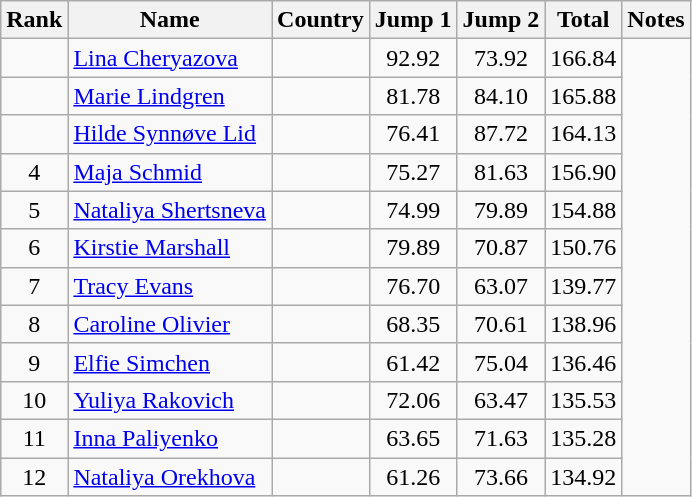<table class="wikitable sortable" style="text-align:center">
<tr>
<th>Rank</th>
<th>Name</th>
<th>Country</th>
<th>Jump 1</th>
<th>Jump 2</th>
<th>Total</th>
<th>Notes</th>
</tr>
<tr>
<td></td>
<td align=left><a href='#'>Lina Cheryazova</a></td>
<td align=left></td>
<td>92.92</td>
<td>73.92</td>
<td>166.84</td>
</tr>
<tr>
<td></td>
<td align=left><a href='#'>Marie Lindgren</a></td>
<td align=left></td>
<td>81.78</td>
<td>84.10</td>
<td>165.88</td>
</tr>
<tr>
<td></td>
<td align=left><a href='#'>Hilde Synnøve Lid</a></td>
<td align=left></td>
<td>76.41</td>
<td>87.72</td>
<td>164.13</td>
</tr>
<tr>
<td>4</td>
<td align=left><a href='#'>Maja Schmid</a></td>
<td align=left></td>
<td>75.27</td>
<td>81.63</td>
<td>156.90</td>
</tr>
<tr>
<td>5</td>
<td align=left><a href='#'>Nataliya Shertsneva</a></td>
<td align=left></td>
<td>74.99</td>
<td>79.89</td>
<td>154.88</td>
</tr>
<tr>
<td>6</td>
<td align=left><a href='#'>Kirstie Marshall</a></td>
<td align=left></td>
<td>79.89</td>
<td>70.87</td>
<td>150.76</td>
</tr>
<tr>
<td>7</td>
<td align=left><a href='#'>Tracy Evans</a></td>
<td align=left></td>
<td>76.70</td>
<td>63.07</td>
<td>139.77</td>
</tr>
<tr>
<td>8</td>
<td align=left><a href='#'>Caroline Olivier</a></td>
<td align=left></td>
<td>68.35</td>
<td>70.61</td>
<td>138.96</td>
</tr>
<tr>
<td>9</td>
<td align=left><a href='#'>Elfie Simchen</a></td>
<td align=left></td>
<td>61.42</td>
<td>75.04</td>
<td>136.46</td>
</tr>
<tr>
<td>10</td>
<td align=left><a href='#'>Yuliya Rakovich</a></td>
<td align=left></td>
<td>72.06</td>
<td>63.47</td>
<td>135.53</td>
</tr>
<tr>
<td>11</td>
<td align=left><a href='#'>Inna Paliyenko</a></td>
<td align=left></td>
<td>63.65</td>
<td>71.63</td>
<td>135.28</td>
</tr>
<tr>
<td>12</td>
<td align=left><a href='#'>Nataliya Orekhova</a></td>
<td align=left></td>
<td>61.26</td>
<td>73.66</td>
<td>134.92</td>
</tr>
</table>
